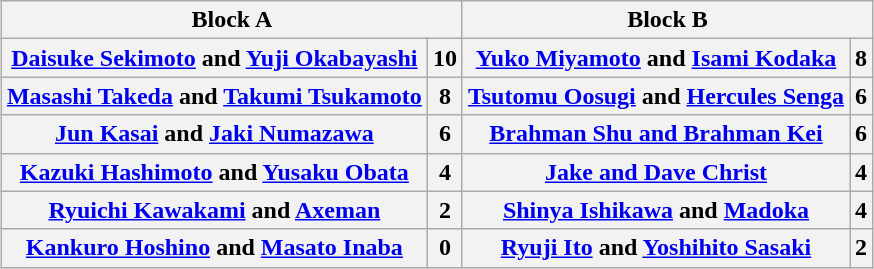<table class="wikitable" style="margin: 1em auto 1em auto">
<tr>
<th colspan="2">Block A</th>
<th colspan="2">Block B</th>
</tr>
<tr>
<th><a href='#'>Daisuke Sekimoto</a> and <a href='#'>Yuji Okabayashi</a></th>
<th>10</th>
<th><a href='#'>Yuko Miyamoto</a> and <a href='#'>Isami Kodaka</a></th>
<th>8</th>
</tr>
<tr>
<th><a href='#'>Masashi Takeda</a> and <a href='#'>Takumi Tsukamoto</a></th>
<th>8</th>
<th><a href='#'>Tsutomu Oosugi</a> and <a href='#'>Hercules Senga</a><br></th>
<th>6</th>
</tr>
<tr>
<th><a href='#'>Jun Kasai</a> and <a href='#'>Jaki Numazawa</a></th>
<th>6</th>
<th><a href='#'>Brahman Shu and Brahman Kei<br></a></th>
<th>6</th>
</tr>
<tr>
<th><a href='#'>Kazuki Hashimoto</a> and <a href='#'>Yusaku Obata</a></th>
<th>4</th>
<th><a href='#'>Jake and Dave Christ<br></a></th>
<th>4</th>
</tr>
<tr>
<th><a href='#'>Ryuichi Kawakami</a> and <a href='#'>Axeman</a></th>
<th>2</th>
<th><a href='#'>Shinya Ishikawa</a> and <a href='#'>Madoka</a></th>
<th>4</th>
</tr>
<tr>
<th><a href='#'>Kankuro Hoshino</a> and <a href='#'>Masato Inaba</a></th>
<th>0</th>
<th><a href='#'>Ryuji Ito</a> and <a href='#'>Yoshihito Sasaki</a></th>
<th>2</th>
</tr>
</table>
